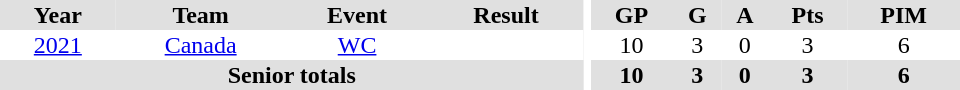<table border="0" cellpadding="1" cellspacing="0" ID="Table3" style="text-align:center; width:40em">
<tr ALIGN="center" bgcolor="#e0e0e0">
<th>Year</th>
<th>Team</th>
<th>Event</th>
<th>Result</th>
<th rowspan="99" bgcolor="#ffffff"></th>
<th>GP</th>
<th>G</th>
<th>A</th>
<th>Pts</th>
<th>PIM</th>
</tr>
<tr>
<td><a href='#'>2021</a></td>
<td><a href='#'>Canada</a></td>
<td><a href='#'>WC</a></td>
<td></td>
<td>10</td>
<td>3</td>
<td>0</td>
<td>3</td>
<td>6</td>
</tr>
<tr bgcolor="#e0e0e0">
<th colspan="4">Senior totals</th>
<th>10</th>
<th>3</th>
<th>0</th>
<th>3</th>
<th>6</th>
</tr>
</table>
